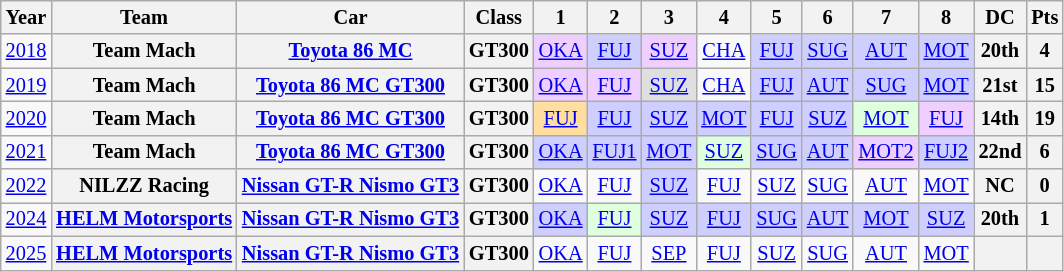<table class="wikitable" style="text-align:center; font-size:85%">
<tr>
<th>Year</th>
<th>Team</th>
<th>Car</th>
<th>Class</th>
<th>1</th>
<th>2</th>
<th>3</th>
<th>4</th>
<th>5</th>
<th>6</th>
<th>7</th>
<th>8</th>
<th>DC</th>
<th>Pts</th>
</tr>
<tr>
<td><a href='#'>2018</a></td>
<th>Team Mach</th>
<th><a href='#'>Toyota 86 MC</a></th>
<th>GT300</th>
<td style="background:#efcfff;"><a href='#'>OKA</a><br></td>
<td style="background:#CFCFFF;"><a href='#'>FUJ</a><br></td>
<td style="background:#efcfff;"><a href='#'>SUZ</a><br></td>
<td style="background:#;"><a href='#'>CHA</a><br></td>
<td style="background:#CFCFFF;"><a href='#'>FUJ</a><br></td>
<td style="background:#CFCFFF;"><a href='#'>SUG</a><br></td>
<td style="background:#cfcfff;"><a href='#'>AUT</a><br></td>
<td style="background:#CFCFFF;"><a href='#'>MOT</a><br></td>
<th>20th</th>
<th>4</th>
</tr>
<tr>
<td><a href='#'>2019</a></td>
<th>Team Mach</th>
<th><a href='#'>Toyota 86 MC GT300</a></th>
<th>GT300</th>
<td style="background:#efcfff;"><a href='#'>OKA</a><br></td>
<td style="background:#efcfff;"><a href='#'>FUJ</a><br></td>
<td style="background:#dfdfdf;"><a href='#'>SUZ</a><br></td>
<td style="background:#;"><a href='#'>CHA</a><br></td>
<td style="background:#CFCFFF;"><a href='#'>FUJ</a><br></td>
<td style="background:#CFCFFF;"><a href='#'>AUT</a><br></td>
<td style="background:#CFCFFF;"><a href='#'>SUG</a><br></td>
<td style="background:#CFCFFF;"><a href='#'>MOT</a><br></td>
<th>21st</th>
<th>15</th>
</tr>
<tr>
<td><a href='#'>2020</a></td>
<th>Team Mach</th>
<th><a href='#'>Toyota 86 MC GT300</a></th>
<th>GT300</th>
<td style="background:#ffdf9f;"><a href='#'>FUJ</a><br></td>
<td style="background:#cfcfff;"><a href='#'>FUJ</a><br></td>
<td style="background:#cfcfff;"><a href='#'>SUZ</a><br></td>
<td style="background:#cfcfff;"><a href='#'>MOT</a><br></td>
<td style="background:#cfcfff;"><a href='#'>FUJ</a><br></td>
<td style="background:#cfcfff;"><a href='#'>SUZ</a><br></td>
<td style="background:#dfffdf;"><a href='#'>MOT</a><br></td>
<td style="background:#efcfff;"><a href='#'>FUJ</a><br></td>
<th>14th</th>
<th>19</th>
</tr>
<tr>
<td><a href='#'>2021</a></td>
<th>Team Mach</th>
<th><a href='#'>Toyota 86 MC GT300</a></th>
<th>GT300</th>
<td style="background:#cfcfff;"><a href='#'>OKA</a><br></td>
<td style="background:#cfcfff;"><a href='#'>FUJ1</a><br></td>
<td style="background:#cfcfff;"><a href='#'>MOT</a><br></td>
<td style="background:#dfffdf;"><a href='#'>SUZ</a><br></td>
<td style="background:#cfcfff;"><a href='#'>SUG</a><br></td>
<td style="background:#cfcfff;"><a href='#'>AUT</a><br></td>
<td style="background:#efcfff;"><a href='#'>MOT2</a><br></td>
<td style="background:#cfcfff;"><a href='#'>FUJ2</a><br></td>
<th>22nd</th>
<th>6</th>
</tr>
<tr>
<td><a href='#'>2022</a></td>
<th nowrap>NILZZ Racing</th>
<th><a href='#'>Nissan GT-R Nismo GT3</a></th>
<th>GT300</th>
<td style="background:#;"><a href='#'>OKA</a></td>
<td style="background:#;"><a href='#'>FUJ</a></td>
<td style="background:#cfcfff;"><a href='#'>SUZ</a><br></td>
<td style="background:#;"><a href='#'>FUJ</a></td>
<td style="background:#;"><a href='#'>SUZ</a></td>
<td style="background:#;"><a href='#'>SUG</a></td>
<td style="background:#;"><a href='#'>AUT</a></td>
<td style="background:#;"><a href='#'>MOT</a></td>
<th>NC</th>
<th>0</th>
</tr>
<tr>
<td><a href='#'>2024</a></td>
<th><a href='#'>HELM Motorsports</a></th>
<th><a href='#'>Nissan GT-R Nismo GT3</a></th>
<th>GT300</th>
<td style="background:#cfcfff;"><a href='#'>OKA</a><br></td>
<td style="background:#dfffdf;"><a href='#'>FUJ</a><br></td>
<td style="background:#cfcfff;"><a href='#'>SUZ</a><br></td>
<td style="background:#cfcfff;"><a href='#'>FUJ</a><br></td>
<td style="background:#cfcfff;"><a href='#'>SUG</a><br></td>
<td style="background:#cfcfff;"><a href='#'>AUT</a><br></td>
<td style="background:#cfcfff;"><a href='#'>MOT</a><br></td>
<td style="background:#cfcfff;"><a href='#'>SUZ</a><br></td>
<th>20th</th>
<th>1</th>
</tr>
<tr>
<td><a href='#'>2025</a></td>
<th><a href='#'>HELM Motorsports</a></th>
<th nowrap><a href='#'>Nissan GT-R Nismo GT3</a></th>
<th>GT300</th>
<td style="background:#;"><a href='#'>OKA</a><br></td>
<td style="background:#;"><a href='#'>FUJ</a><br></td>
<td style="background:#;"><a href='#'>SEP</a><br></td>
<td style="background:#;"><a href='#'>FUJ</a><br></td>
<td style="background:#;"><a href='#'>SUZ</a><br></td>
<td style="background:#;"><a href='#'>SUG</a><br></td>
<td style="background:#;"><a href='#'>AUT</a><br></td>
<td style="background:#;"><a href='#'>MOT</a><br></td>
<th></th>
<th></th>
</tr>
</table>
